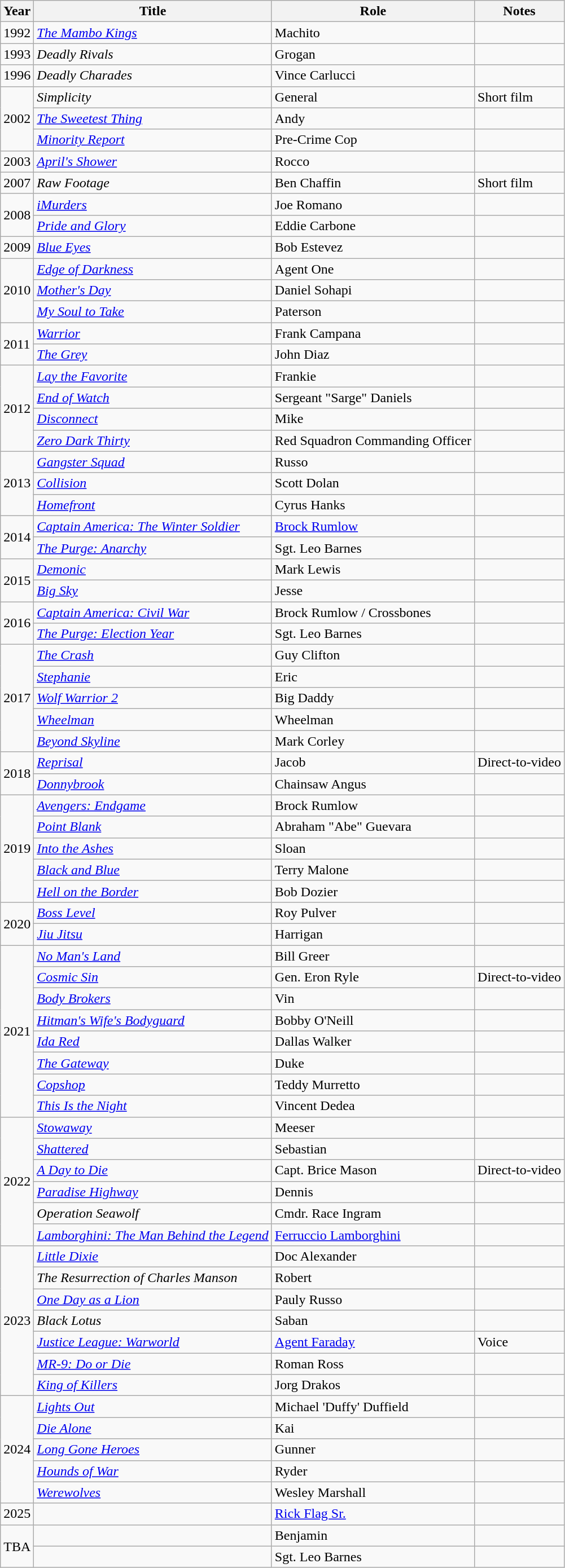<table class="wikitable plainrowheaders sortable" style="margin-right: 0;">
<tr>
<th>Year</th>
<th>Title</th>
<th>Role</th>
<th>Notes</th>
</tr>
<tr>
<td>1992</td>
<td><em><a href='#'>The Mambo Kings</a></em></td>
<td>Machito</td>
<td></td>
</tr>
<tr>
<td>1993</td>
<td><em>Deadly Rivals</em></td>
<td>Grogan</td>
<td></td>
</tr>
<tr>
<td>1996</td>
<td><em>Deadly Charades</em></td>
<td>Vince Carlucci</td>
<td></td>
</tr>
<tr>
<td rowspan="3">2002</td>
<td><em>Simplicity</em></td>
<td>General</td>
<td>Short film</td>
</tr>
<tr>
<td><em><a href='#'>The Sweetest Thing</a></em></td>
<td>Andy</td>
<td></td>
</tr>
<tr>
<td><em><a href='#'>Minority Report</a></em></td>
<td>Pre-Crime Cop</td>
<td></td>
</tr>
<tr>
<td>2003</td>
<td><em><a href='#'>April's Shower</a></em></td>
<td>Rocco</td>
<td></td>
</tr>
<tr>
<td>2007</td>
<td><em>Raw Footage</em></td>
<td>Ben Chaffin</td>
<td>Short film</td>
</tr>
<tr>
<td rowspan="2">2008</td>
<td><em><a href='#'>iMurders</a></em></td>
<td>Joe Romano</td>
<td></td>
</tr>
<tr>
<td><em><a href='#'>Pride and Glory</a></em></td>
<td>Eddie Carbone</td>
<td></td>
</tr>
<tr>
<td>2009</td>
<td><em><a href='#'>Blue Eyes</a></em></td>
<td>Bob Estevez</td>
<td></td>
</tr>
<tr>
<td rowspan="3">2010</td>
<td><em><a href='#'>Edge of Darkness</a></em></td>
<td>Agent One</td>
<td></td>
</tr>
<tr>
<td><em><a href='#'>Mother's Day</a></em></td>
<td>Daniel Sohapi</td>
<td></td>
</tr>
<tr>
<td><em><a href='#'>My Soul to Take</a></em></td>
<td>Paterson</td>
<td></td>
</tr>
<tr>
<td rowspan="2">2011</td>
<td><em><a href='#'>Warrior</a></em></td>
<td>Frank Campana</td>
<td></td>
</tr>
<tr>
<td><em><a href='#'>The Grey</a></em></td>
<td>John Diaz</td>
<td></td>
</tr>
<tr>
<td rowspan="4">2012</td>
<td><em><a href='#'>Lay the Favorite</a></em></td>
<td>Frankie</td>
<td></td>
</tr>
<tr>
<td><em><a href='#'>End of Watch</a></em></td>
<td>Sergeant "Sarge" Daniels</td>
<td></td>
</tr>
<tr>
<td><em><a href='#'>Disconnect</a></em></td>
<td>Mike</td>
<td></td>
</tr>
<tr>
<td><em><a href='#'>Zero Dark Thirty</a></em></td>
<td>Red Squadron Commanding Officer</td>
<td></td>
</tr>
<tr>
<td rowspan="3">2013</td>
<td><em><a href='#'>Gangster Squad</a></em></td>
<td>Russo</td>
<td></td>
</tr>
<tr>
<td><em><a href='#'>Collision</a></em></td>
<td>Scott Dolan</td>
<td></td>
</tr>
<tr>
<td><em><a href='#'>Homefront</a></em></td>
<td>Cyrus Hanks</td>
<td></td>
</tr>
<tr>
<td rowspan="2">2014</td>
<td><em><a href='#'>Captain America: The Winter Soldier</a></em></td>
<td><a href='#'>Brock Rumlow</a></td>
<td></td>
</tr>
<tr>
<td><em><a href='#'>The Purge: Anarchy</a></em></td>
<td>Sgt. Leo Barnes</td>
<td></td>
</tr>
<tr>
<td rowspan="2">2015</td>
<td><em><a href='#'>Demonic</a></em></td>
<td>Mark Lewis</td>
<td></td>
</tr>
<tr>
<td><em><a href='#'>Big Sky</a></em></td>
<td>Jesse</td>
<td></td>
</tr>
<tr>
<td rowspan="2">2016</td>
<td><em><a href='#'>Captain America: Civil War</a></em></td>
<td>Brock Rumlow / Crossbones</td>
<td></td>
</tr>
<tr>
<td><em><a href='#'>The Purge: Election Year</a></em></td>
<td>Sgt. Leo Barnes</td>
<td></td>
</tr>
<tr>
<td rowspan="5">2017</td>
<td><em><a href='#'>The Crash</a></em></td>
<td>Guy Clifton</td>
<td></td>
</tr>
<tr>
<td><em><a href='#'>Stephanie</a></em></td>
<td>Eric</td>
<td></td>
</tr>
<tr>
<td><em><a href='#'>Wolf Warrior 2</a></em></td>
<td>Big Daddy</td>
<td></td>
</tr>
<tr>
<td><em><a href='#'>Wheelman</a></em></td>
<td>Wheelman</td>
<td></td>
</tr>
<tr>
<td><em><a href='#'>Beyond Skyline</a></em></td>
<td>Mark Corley</td>
<td></td>
</tr>
<tr>
<td rowspan="2">2018</td>
<td><em><a href='#'>Reprisal</a></em></td>
<td>Jacob</td>
<td>Direct-to-video</td>
</tr>
<tr>
<td><em><a href='#'>Donnybrook</a></em></td>
<td>Chainsaw Angus</td>
<td></td>
</tr>
<tr>
<td rowspan="5">2019</td>
<td><em><a href='#'>Avengers: Endgame</a></em></td>
<td>Brock Rumlow</td>
<td></td>
</tr>
<tr>
<td><em><a href='#'>Point Blank</a></em></td>
<td>Abraham "Abe" Guevara</td>
<td></td>
</tr>
<tr>
<td><em><a href='#'>Into the Ashes</a></em></td>
<td>Sloan</td>
<td></td>
</tr>
<tr>
<td><em><a href='#'>Black and Blue</a></em></td>
<td>Terry Malone</td>
<td></td>
</tr>
<tr>
<td><em><a href='#'>Hell on the Border</a></em></td>
<td>Bob Dozier</td>
<td></td>
</tr>
<tr>
<td rowspan="2">2020</td>
<td><em><a href='#'>Boss Level</a></em></td>
<td>Roy Pulver</td>
<td></td>
</tr>
<tr>
<td><em><a href='#'>Jiu Jitsu</a></em></td>
<td>Harrigan</td>
<td></td>
</tr>
<tr>
<td rowspan="8">2021</td>
<td><em><a href='#'>No Man's Land</a></em></td>
<td>Bill Greer</td>
<td></td>
</tr>
<tr>
<td><em><a href='#'>Cosmic Sin</a></em></td>
<td>Gen. Eron Ryle</td>
<td>Direct-to-video</td>
</tr>
<tr>
<td><em><a href='#'>Body Brokers</a></em></td>
<td>Vin</td>
<td></td>
</tr>
<tr>
<td><em><a href='#'>Hitman's Wife's Bodyguard</a></em></td>
<td>Bobby O'Neill</td>
<td></td>
</tr>
<tr>
<td><em><a href='#'>Ida Red</a></em></td>
<td>Dallas Walker</td>
<td></td>
</tr>
<tr>
<td><em><a href='#'>The Gateway</a></em></td>
<td>Duke</td>
<td></td>
</tr>
<tr>
<td><em><a href='#'>Copshop</a></em></td>
<td>Teddy Murretto</td>
<td></td>
</tr>
<tr>
<td><em><a href='#'>This Is the Night</a></em></td>
<td>Vincent Dedea</td>
<td></td>
</tr>
<tr>
<td rowspan="6">2022</td>
<td><em><a href='#'>Stowaway</a></em></td>
<td>Meeser</td>
<td></td>
</tr>
<tr>
<td><em><a href='#'>Shattered</a></em></td>
<td>Sebastian</td>
<td></td>
</tr>
<tr>
<td><em><a href='#'>A Day to Die</a></em></td>
<td>Capt. Brice Mason</td>
<td>Direct-to-video</td>
</tr>
<tr>
<td><em><a href='#'>Paradise Highway</a></em></td>
<td>Dennis</td>
<td></td>
</tr>
<tr>
<td><em>Operation Seawolf</em></td>
<td>Cmdr. Race Ingram</td>
<td></td>
</tr>
<tr>
<td><em><a href='#'>Lamborghini: The Man Behind the Legend</a></em></td>
<td><a href='#'>Ferruccio Lamborghini</a></td>
<td></td>
</tr>
<tr>
<td rowspan="7">2023</td>
<td><em><a href='#'>Little Dixie</a></em></td>
<td>Doc Alexander</td>
<td></td>
</tr>
<tr>
<td><em>The Resurrection of Charles Manson</em></td>
<td>Robert</td>
<td></td>
</tr>
<tr>
<td><em><a href='#'>One Day as a Lion</a></em></td>
<td>Pauly Russo</td>
<td></td>
</tr>
<tr>
<td><em>Black Lotus</em></td>
<td>Saban</td>
<td></td>
</tr>
<tr>
<td><em><a href='#'>Justice League: Warworld</a></em></td>
<td><a href='#'>Agent Faraday</a></td>
<td>Voice</td>
</tr>
<tr>
<td><em><a href='#'>MR-9: Do or Die</a></em></td>
<td>Roman Ross</td>
<td></td>
</tr>
<tr>
<td><em><a href='#'>King of Killers</a></em></td>
<td>Jorg Drakos</td>
<td></td>
</tr>
<tr>
<td rowspan="5">2024</td>
<td><em><a href='#'>Lights Out</a></em></td>
<td>Michael 'Duffy' Duffield</td>
<td></td>
</tr>
<tr>
<td><em><a href='#'>Die Alone</a></em></td>
<td>Kai</td>
<td></td>
</tr>
<tr>
<td><em><a href='#'>Long Gone Heroes</a></em></td>
<td>Gunner</td>
<td></td>
</tr>
<tr>
<td><em><a href='#'>Hounds of War</a></em></td>
<td>Ryder</td>
<td></td>
</tr>
<tr>
<td><em><a href='#'>Werewolves</a></em></td>
<td>Wesley Marshall</td>
<td></td>
</tr>
<tr>
<td>2025</td>
<td></td>
<td><a href='#'>Rick Flag Sr.</a></td>
<td></td>
</tr>
<tr>
<td rowspan="2">TBA</td>
<td></td>
<td>Benjamin</td>
<td></td>
</tr>
<tr>
<td></td>
<td>Sgt. Leo Barnes</td>
<td></td>
</tr>
</table>
